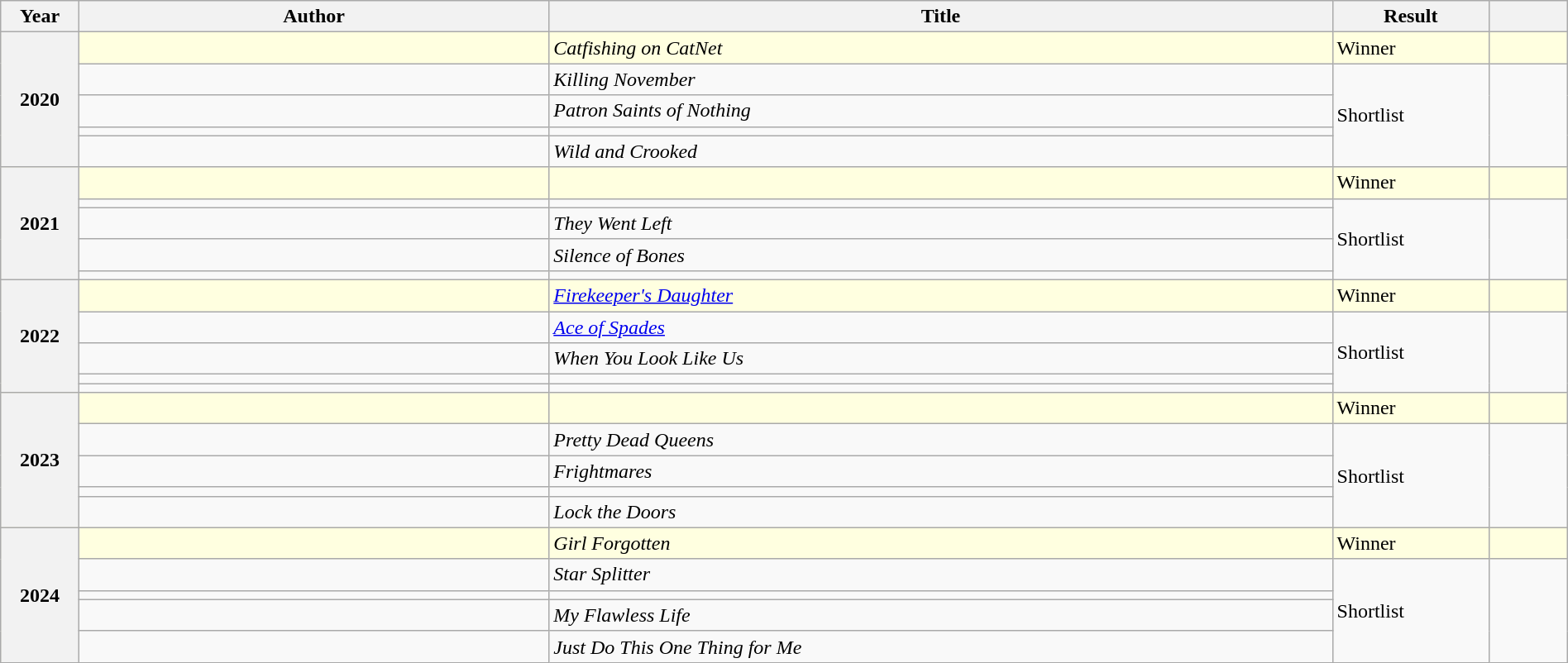<table class="wikitable sortable mw-collapsible" style="width:100%" style="width:100%">
<tr>
<th scope="col" width="5%">Year</th>
<th scope="col" width="30%">Author</th>
<th scope="col" width="50%">Title</th>
<th scope="col" width="10%">Result</th>
<th scope="col" width="5%"></th>
</tr>
<tr style="background:lightyellow;">
<th rowspan="5">2020</th>
<td></td>
<td><em>Catfishing on CatNet</em></td>
<td>Winner</td>
<td></td>
</tr>
<tr>
<td></td>
<td><em>Killing November</em></td>
<td rowspan="4">Shortlist</td>
<td rowspan="4"></td>
</tr>
<tr>
<td></td>
<td><em>Patron Saints of Nothing</em></td>
</tr>
<tr>
<td></td>
<td><em></em></td>
</tr>
<tr>
<td></td>
<td><em>Wild and Crooked</em></td>
</tr>
<tr style="background:lightyellow;">
<th rowspan="5">2021</th>
<td></td>
<td><em></em></td>
<td>Winner</td>
<td><strong></strong></td>
</tr>
<tr>
<td></td>
<td><em></em></td>
<td rowspan="4">Shortlist</td>
<td rowspan="4"></td>
</tr>
<tr>
<td></td>
<td><em>They Went Left</em></td>
</tr>
<tr>
<td></td>
<td><em>Silence of Bones</em></td>
</tr>
<tr>
<td></td>
<td><em></em></td>
</tr>
<tr style="background:lightyellow;">
<th rowspan="5">2022</th>
<td></td>
<td><em><a href='#'>Firekeeper's Daughter</a></em></td>
<td>Winner</td>
<td><strong></strong></td>
</tr>
<tr>
<td></td>
<td><em><a href='#'>Ace of Spades</a></em></td>
<td rowspan="4">Shortlist</td>
<td rowspan="4"></td>
</tr>
<tr>
<td></td>
<td><em>When You Look Like Us</em></td>
</tr>
<tr>
<td></td>
<td><em></em></td>
</tr>
<tr>
<td></td>
<td><em></em></td>
</tr>
<tr style="background:lightyellow;">
<th rowspan="5">2023</th>
<td></td>
<td><em></em></td>
<td>Winner</td>
<td></td>
</tr>
<tr>
<td></td>
<td><em>Pretty Dead Queens</em></td>
<td rowspan="4">Shortlist</td>
<td rowspan="4"></td>
</tr>
<tr>
<td></td>
<td><em>Frightmares</em></td>
</tr>
<tr>
<td></td>
<td><em></em></td>
</tr>
<tr>
<td></td>
<td><em>Lock the Doors</em></td>
</tr>
<tr style="background:lightyellow;">
<th rowspan="5">2024</th>
<td></td>
<td><em>Girl Forgotten</em></td>
<td>Winner</td>
<td></td>
</tr>
<tr>
<td></td>
<td><em>Star Splitter</em></td>
<td rowspan="4">Shortlist</td>
<td rowspan="4"></td>
</tr>
<tr>
<td></td>
<td></td>
</tr>
<tr>
<td></td>
<td><em>My Flawless Life</em></td>
</tr>
<tr>
<td></td>
<td><em>Just Do This One Thing for Me</em></td>
</tr>
</table>
